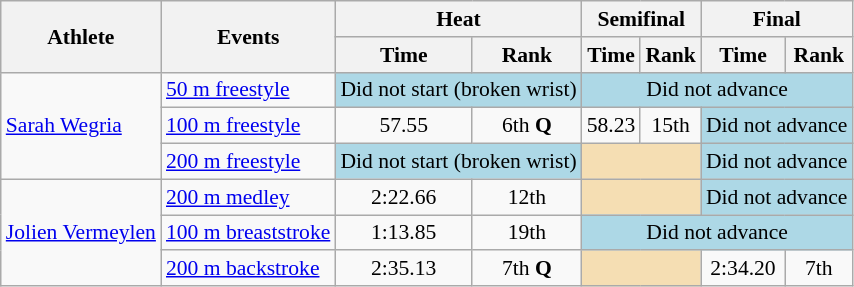<table class=wikitable style="font-size:90%">
<tr>
<th rowspan="2">Athlete</th>
<th rowspan="2">Events</th>
<th colspan="2">Heat</th>
<th colspan="2">Semifinal</th>
<th colspan="2">Final</th>
</tr>
<tr>
<th>Time</th>
<th>Rank</th>
<th>Time</th>
<th>Rank</th>
<th>Time</th>
<th>Rank</th>
</tr>
<tr>
<td rowspan="3"><a href='#'>Sarah Wegria</a></td>
<td><a href='#'>50 m freestyle</a></td>
<td align=center colspan="2" bgcolor="lightblue">Did not start (broken wrist)</td>
<td align=center colspan="4" bgcolor="lightblue">Did not advance</td>
</tr>
<tr>
<td><a href='#'>100 m freestyle</a></td>
<td align="center">57.55</td>
<td align="center">6th <strong>Q</strong></td>
<td align="center">58.23</td>
<td align="center">15th</td>
<td align=center colspan="2" bgcolor="lightblue">Did not advance</td>
</tr>
<tr>
<td><a href='#'>200 m freestyle</a></td>
<td align=center colspan="2" bgcolor="lightblue">Did not start (broken wrist)</td>
<td colspan="2" bgcolor="wheat"></td>
<td align=center colspan="2" bgcolor="lightblue">Did not advance</td>
</tr>
<tr>
<td rowspan="3"><a href='#'>Jolien Vermeylen</a></td>
<td><a href='#'>200 m medley</a></td>
<td align="center">2:22.66</td>
<td align="center">12th</td>
<td colspan="2" bgcolor="wheat"></td>
<td align=center colspan="2" bgcolor="lightblue">Did not advance</td>
</tr>
<tr>
<td><a href='#'>100 m breaststroke</a></td>
<td align="center">1:13.85</td>
<td align="center">19th</td>
<td align=center colspan="4" bgcolor="lightblue">Did not advance</td>
</tr>
<tr>
<td><a href='#'>200 m backstroke</a></td>
<td align="center">2:35.13</td>
<td align="center">7th <strong>Q</strong></td>
<td colspan="2" bgcolor="wheat"></td>
<td align="center">2:34.20</td>
<td align="center">7th</td>
</tr>
</table>
